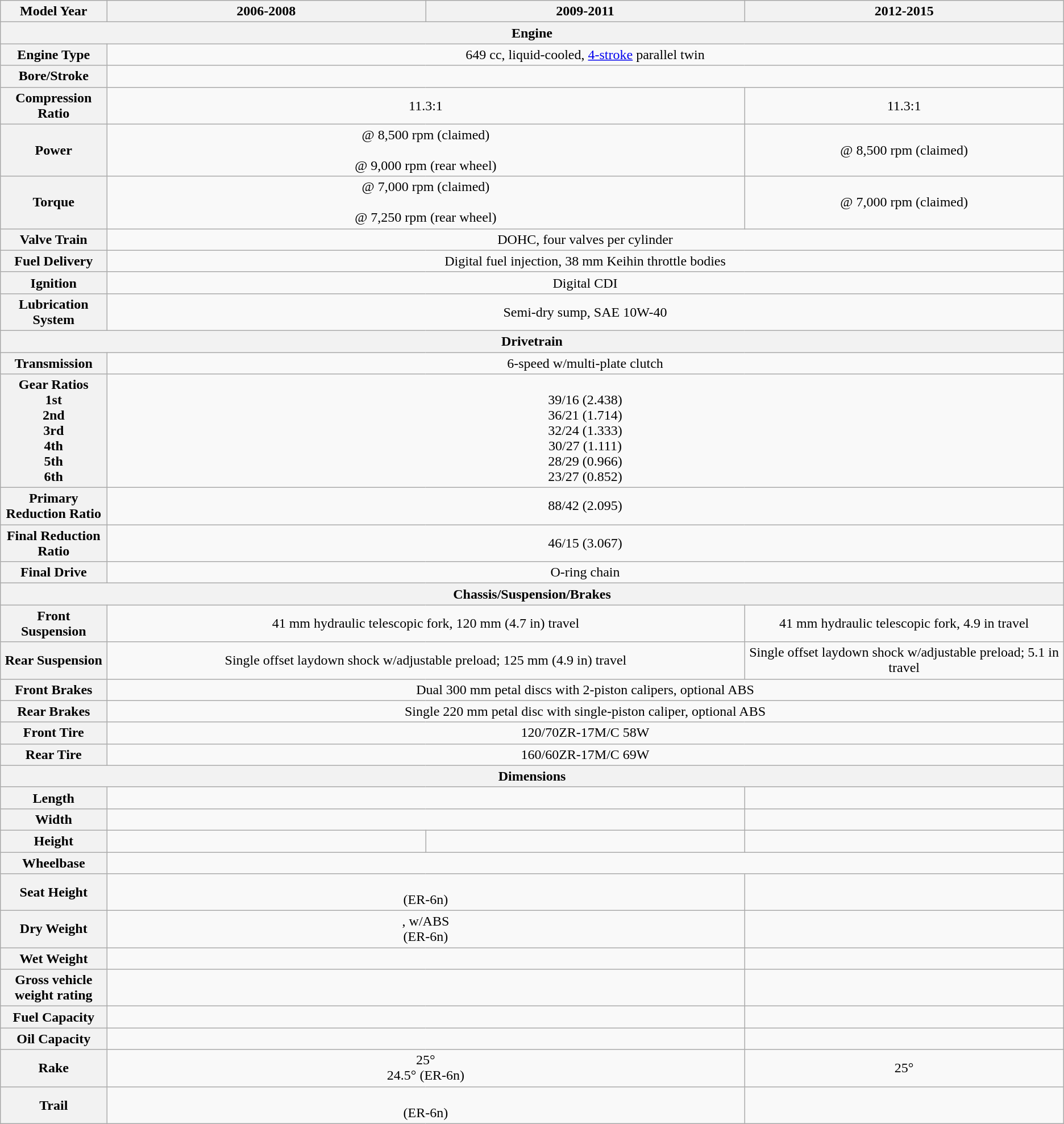<table class="wikitable" style="text-align:center;">
<tr>
<th width="10%">Model Year</th>
<th width="30%">2006-2008</th>
<th width="30%">2009-2011</th>
<th width="30%">2012-2015</th>
</tr>
<tr>
<th colspan="4">Engine</th>
</tr>
<tr>
<th>Engine Type</th>
<td colspan="3">649 cc, liquid-cooled, <a href='#'>4-stroke</a> parallel twin</td>
</tr>
<tr>
<th>Bore/Stroke</th>
<td colspan="3"></td>
</tr>
<tr>
<th>Compression Ratio</th>
<td colspan="2">11.3:1</td>
<td colspan="1">11.3:1</td>
</tr>
<tr>
<th>Power</th>
<td colspan="2"> @ 8,500 rpm (claimed)<br><br> @ 9,000 rpm (rear wheel)</td>
<td colspan="1"> @ 8,500 rpm (claimed)</td>
</tr>
<tr>
<th>Torque</th>
<td colspan="2"> @ 7,000 rpm (claimed)<br><br> @ 7,250 rpm (rear wheel)</td>
<td colspan="1"> @ 7,000 rpm (claimed)</td>
</tr>
<tr>
<th>Valve Train</th>
<td colspan="3">DOHC, four valves per cylinder</td>
</tr>
<tr>
<th>Fuel Delivery</th>
<td colspan="3">Digital fuel injection, 38 mm Keihin throttle bodies</td>
</tr>
<tr>
<th>Ignition</th>
<td colspan="3">Digital CDI</td>
</tr>
<tr>
<th>Lubrication System</th>
<td colspan="3">Semi-dry sump, SAE 10W-40</td>
</tr>
<tr>
<th colspan="4">Drivetrain</th>
</tr>
<tr>
<th>Transmission</th>
<td colspan="3">6-speed w/multi-plate clutch</td>
</tr>
<tr>
<th>Gear Ratios<br>1st<br>2nd<br>3rd<br>4th<br>5th<br>6th</th>
<td colspan="3"><br>39/16 (2.438)<br>36/21 (1.714)<br>32/24 (1.333)<br>30/27 (1.111)<br>28/29 (0.966)<br>23/27 (0.852)</td>
</tr>
<tr>
<th>Primary Reduction Ratio</th>
<td colspan="3">88/42 (2.095)</td>
</tr>
<tr>
<th>Final Reduction Ratio</th>
<td colspan="3">46/15 (3.067)</td>
</tr>
<tr>
<th>Final Drive</th>
<td colspan="3">O-ring chain</td>
</tr>
<tr>
<th colspan="4">Chassis/Suspension/Brakes</th>
</tr>
<tr>
<th>Front Suspension</th>
<td colspan="2">41 mm hydraulic telescopic fork, 120 mm (4.7 in) travel</td>
<td colspan="1">41 mm hydraulic telescopic fork, 4.9 in travel</td>
</tr>
<tr>
<th>Rear Suspension</th>
<td colspan="2">Single offset laydown shock w/adjustable preload; 125 mm (4.9 in) travel</td>
<td colspan="1">Single offset laydown shock w/adjustable preload; 5.1 in travel</td>
</tr>
<tr>
<th>Front Brakes</th>
<td colspan="3">Dual 300 mm petal discs with 2-piston calipers, optional ABS</td>
</tr>
<tr>
<th>Rear Brakes</th>
<td colspan="3">Single 220 mm petal disc with single-piston caliper, optional ABS</td>
</tr>
<tr>
<th>Front Tire</th>
<td colspan="3">120/70ZR-17M/C 58W</td>
</tr>
<tr>
<th>Rear Tire</th>
<td colspan="3">160/60ZR-17M/C 69W</td>
</tr>
<tr>
<th colspan="4">Dimensions</th>
</tr>
<tr>
<th>Length</th>
<td colspan="2"></td>
<td colspan="1"></td>
</tr>
<tr>
<th>Width</th>
<td colspan="2"></td>
<td colspan="1"></td>
</tr>
<tr>
<th>Height</th>
<td colspan="1"></td>
<td colspan="1"></td>
<td colspan="1"></td>
</tr>
<tr>
<th>Wheelbase</th>
<td colspan="3"></td>
</tr>
<tr>
<th>Seat Height</th>
<td colspan="2"><br> (ER-6n)</td>
<td colspan="1"></td>
</tr>
<tr>
<th>Dry Weight</th>
<td colspan="2">,  w/ABS<br> (ER-6n)</td>
<td colspan="1"></td>
</tr>
<tr>
<th>Wet Weight</th>
<td colspan="2"></td>
<td colspan="1"></td>
</tr>
<tr>
<th>Gross vehicle weight rating</th>
<td colspan="2"></td>
<td colspan="1"></td>
</tr>
<tr>
<th>Fuel Capacity</th>
<td colspan="2"></td>
<td colspan="1"></td>
</tr>
<tr>
<th>Oil Capacity</th>
<td colspan="2"></td>
<td colspan="1"></td>
</tr>
<tr>
<th>Rake</th>
<td colspan="2">25°<br>24.5° (ER-6n)</td>
<td colspan="1">25°</td>
</tr>
<tr>
<th>Trail</th>
<td colspan="2"><br> (ER-6n)</td>
<td colspan="1"></td>
</tr>
</table>
